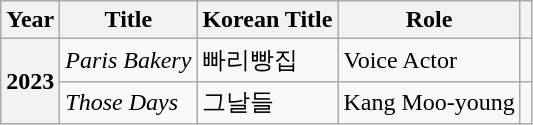<table class="wikitable sortable plainrowheaders">
<tr>
<th scope="col">Year</th>
<th scope="col">Title</th>
<th scope="col">Korean Title</th>
<th scope="col">Role</th>
<th scope="col" class="unsortable"></th>
</tr>
<tr>
<th rowspan="2" scope="row">2023</th>
<td><em>Paris Bakery</em></td>
<td>빠리빵집</td>
<td>Voice Actor</td>
<td></td>
</tr>
<tr>
<td><em>Those Days</em></td>
<td>그날들</td>
<td>Kang Moo-young</td>
<td></td>
</tr>
</table>
